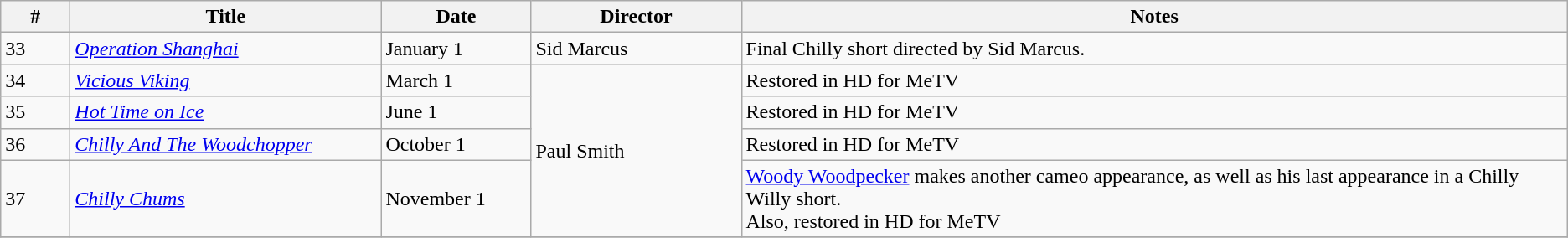<table class="wikitable">
<tr>
<th style="width:3em">#</th>
<th style="width:15em">Title</th>
<th style="width:7em">Date</th>
<th style="width:10em">Director</th>
<th>Notes</th>
</tr>
<tr>
<td>33</td>
<td><em><a href='#'>Operation Shanghai</a></em></td>
<td>January 1</td>
<td>Sid Marcus</td>
<td>Final Chilly short directed by Sid Marcus.</td>
</tr>
<tr>
<td>34</td>
<td><em><a href='#'>Vicious Viking</a></em></td>
<td>March 1</td>
<td rowspan=4>Paul Smith</td>
<td>Restored in HD for MeTV</td>
</tr>
<tr>
<td>35</td>
<td><em><a href='#'>Hot Time on Ice</a></em></td>
<td>June 1</td>
<td>Restored in HD for MeTV</td>
</tr>
<tr>
<td>36</td>
<td><em><a href='#'>Chilly And The Woodchopper</a></em></td>
<td>October 1</td>
<td>Restored in HD for MeTV</td>
</tr>
<tr>
<td>37</td>
<td><em><a href='#'>Chilly Chums</a></em></td>
<td>November 1</td>
<td><a href='#'>Woody Woodpecker</a> makes another cameo appearance, as well as his last appearance in a Chilly Willy short.<br>Also, restored in HD for MeTV</td>
</tr>
<tr>
</tr>
</table>
